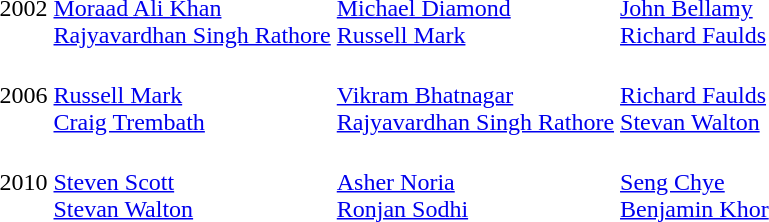<table>
<tr>
<td>2002</td>
<td><br><a href='#'>Moraad Ali Khan</a><br><a href='#'>Rajyavardhan Singh Rathore</a></td>
<td><br><a href='#'>Michael Diamond</a><br><a href='#'>Russell Mark</a></td>
<td><br><a href='#'>John Bellamy</a><br><a href='#'>Richard Faulds</a></td>
</tr>
<tr>
<td>2006</td>
<td><br><a href='#'>Russell Mark</a><br><a href='#'>Craig Trembath</a></td>
<td><br><a href='#'>Vikram Bhatnagar</a><br><a href='#'>Rajyavardhan Singh Rathore</a></td>
<td><br><a href='#'>Richard Faulds</a><br> <a href='#'>Stevan Walton</a></td>
</tr>
<tr>
<td>2010<br></td>
<td><br><a href='#'>Steven Scott</a><br><a href='#'>Stevan Walton</a></td>
<td><br><a href='#'>Asher Noria</a><br><a href='#'>Ronjan Sodhi</a></td>
<td><br><a href='#'>Seng Chye</a><br><a href='#'>Benjamin Khor</a></td>
</tr>
</table>
